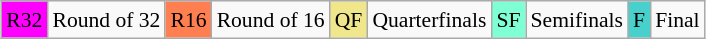<table class="wikitable" style="margin:0.5em auto; font-size:90%; line-height:1.25em;">
<tr>
<td bgcolor="#FF00FF" align=center>R32</td>
<td>Round of 32</td>
<td bgcolor="#FF7F50" align=center>R16</td>
<td>Round of 16</td>
<td bgcolor="#F0E68C" align=center>QF</td>
<td>Quarterfinals</td>
<td bgcolor="#7FFFD4" align=center>SF</td>
<td>Semifinals</td>
<td bgcolor="#48D1CC" align=center>F</td>
<td>Final</td>
</tr>
</table>
